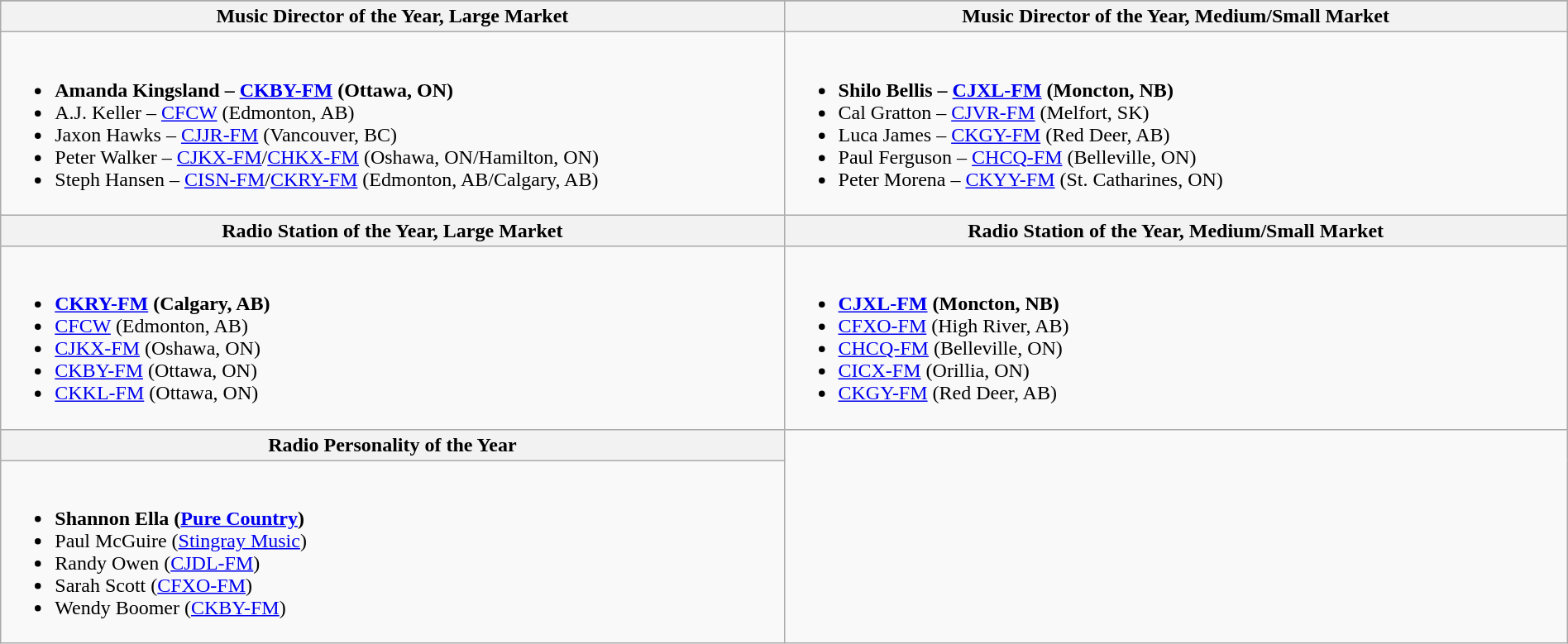<table class="wikitable" style="width:100%">
<tr>
</tr>
<tr>
<th style="width:50%">Music Director of the Year, Large Market</th>
<th style="width:50%">Music Director of the Year, Medium/Small Market</th>
</tr>
<tr>
<td valign="top"><br><ul><li> <strong>Amanda Kingsland – <a href='#'>CKBY-FM</a> (Ottawa, ON)</strong></li><li>A.J. Keller – <a href='#'>CFCW</a> (Edmonton, AB)</li><li>Jaxon Hawks – <a href='#'>CJJR-FM</a> (Vancouver, BC)</li><li>Peter Walker – <a href='#'>CJKX-FM</a>/<a href='#'>CHKX-FM</a> (Oshawa, ON/Hamilton, ON)</li><li>Steph Hansen – <a href='#'>CISN-FM</a>/<a href='#'>CKRY-FM</a> (Edmonton, AB/Calgary, AB)</li></ul></td>
<td valign="top"><br><ul><li> <strong>Shilo Bellis – <a href='#'>CJXL-FM</a> (Moncton, NB)</strong></li><li>Cal Gratton – <a href='#'>CJVR-FM</a> (Melfort, SK)</li><li>Luca James – <a href='#'>CKGY-FM</a> (Red Deer, AB)</li><li>Paul Ferguson – <a href='#'>CHCQ-FM</a> (Belleville, ON)</li><li>Peter Morena – <a href='#'>CKYY-FM</a> (St. Catharines, ON)</li></ul></td>
</tr>
<tr>
<th style="width:50%">Radio Station of the Year, Large Market</th>
<th style="width:50%">Radio Station of the Year, Medium/Small Market</th>
</tr>
<tr>
<td valign="top"><br><ul><li> <strong><a href='#'>CKRY-FM</a> (Calgary, AB)</strong></li><li><a href='#'>CFCW</a> (Edmonton, AB)</li><li><a href='#'>CJKX-FM</a> (Oshawa, ON)</li><li><a href='#'>CKBY-FM</a> (Ottawa, ON)</li><li><a href='#'>CKKL-FM</a> (Ottawa, ON)</li></ul></td>
<td valign="top"><br><ul><li> <strong><a href='#'>CJXL-FM</a> (Moncton, NB)</strong></li><li><a href='#'>CFXO-FM</a> (High River, AB)</li><li><a href='#'>CHCQ-FM</a> (Belleville, ON)</li><li><a href='#'>CICX-FM</a> (Orillia, ON)</li><li><a href='#'>CKGY-FM</a> (Red Deer, AB)</li></ul></td>
</tr>
<tr>
<th style="width:50%">Radio Personality of the Year</th>
</tr>
<tr>
<td valign="top"><br><ul><li> <strong>Shannon Ella (<a href='#'>Pure Country</a>)</strong></li><li>Paul McGuire (<a href='#'>Stingray Music</a>)</li><li>Randy Owen (<a href='#'>CJDL-FM</a>)</li><li>Sarah Scott (<a href='#'>CFXO-FM</a>)</li><li>Wendy Boomer (<a href='#'>CKBY-FM</a>)</li></ul></td>
</tr>
</table>
